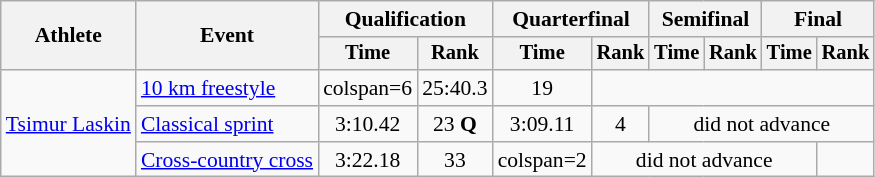<table class="wikitable" style="font-size:90%">
<tr>
<th rowspan="2">Athlete</th>
<th rowspan="2">Event</th>
<th colspan="2">Qualification</th>
<th colspan="2">Quarterfinal</th>
<th colspan="2">Semifinal</th>
<th colspan="2">Final</th>
</tr>
<tr style="font-size:95%">
<th>Time</th>
<th>Rank</th>
<th>Time</th>
<th>Rank</th>
<th>Time</th>
<th>Rank</th>
<th>Time</th>
<th>Rank</th>
</tr>
<tr align=center>
<td align=left rowspan=3><a href='#'>Tsimur Laskin</a></td>
<td align=left><a href='#'>10 km freestyle</a></td>
<td>colspan=6 </td>
<td>25:40.3</td>
<td>19</td>
</tr>
<tr align=center>
<td align=left><a href='#'>Classical sprint</a></td>
<td>3:10.42</td>
<td>23 <strong>Q</strong></td>
<td>3:09.11</td>
<td>4</td>
<td colspan=4>did not advance</td>
</tr>
<tr align=center>
<td align=left><a href='#'>Cross-country cross</a></td>
<td>3:22.18</td>
<td>33</td>
<td>colspan=2 </td>
<td colspan=4>did not advance</td>
</tr>
</table>
